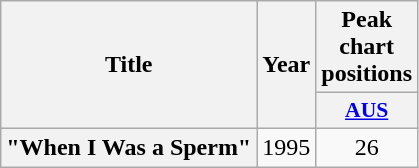<table class="wikitable plainrowheaders" style="text-align:center;">
<tr>
<th scope="col" rowspan="2">Title</th>
<th scope="col" rowspan="2">Year</th>
<th scope="col" colspan="1">Peak chart positions</th>
</tr>
<tr>
<th scope="col" style="width:3em;font-size:90%;"><a href='#'>AUS</a><br></th>
</tr>
<tr>
<th scope="row">"When I Was a Sperm"</th>
<td>1995</td>
<td>26</td>
</tr>
</table>
